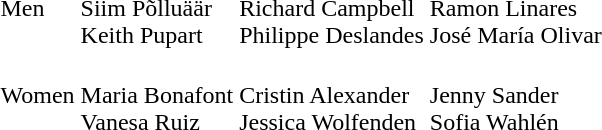<table>
<tr>
<td>Men</td>
<td><br>Siim Põlluäär<br>Keith Pupart</td>
<td><br>Richard Campbell<br>Philippe Deslandes</td>
<td><br>Ramon Linares<br>José María Olivar</td>
</tr>
<tr>
<td>Women</td>
<td><br>Maria Bonafont<br>Vanesa Ruiz</td>
<td><br>Cristin Alexander<br>Jessica Wolfenden</td>
<td><br>Jenny Sander<br>Sofia Wahlén</td>
</tr>
</table>
